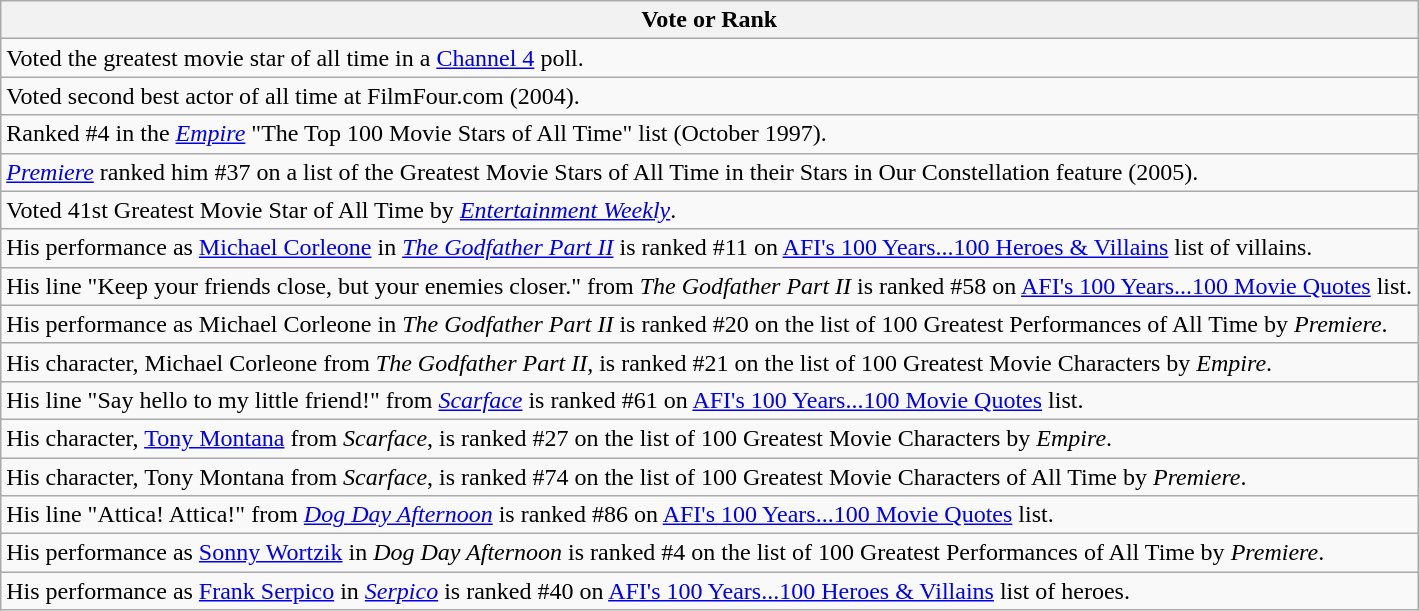<table class="wikitable">
<tr>
<th>Vote or Rank</th>
</tr>
<tr>
<td>Voted the greatest movie star of all time in a <a href='#'>Channel 4</a> poll.</td>
</tr>
<tr>
<td>Voted second best actor of all time at FilmFour.com (2004).</td>
</tr>
<tr>
<td>Ranked #4 in the <em><a href='#'>Empire</a></em> "The Top 100 Movie Stars of All Time" list (October 1997).</td>
</tr>
<tr>
<td><em><a href='#'>Premiere</a></em> ranked him #37 on a list of the Greatest Movie Stars of All Time in their Stars in Our Constellation feature (2005).</td>
</tr>
<tr>
<td>Voted 41st Greatest Movie Star of All Time by <em><a href='#'>Entertainment Weekly</a></em>.</td>
</tr>
<tr>
<td>His performance as <a href='#'>Michael Corleone</a> in <em><a href='#'>The Godfather Part II</a></em> is ranked #11 on <a href='#'>AFI's 100 Years...100 Heroes & Villains</a> list of villains.</td>
</tr>
<tr>
<td>His line "Keep your friends close, but your enemies closer." from <em>The Godfather Part II</em> is ranked #58 on <a href='#'>AFI's 100 Years...100 Movie Quotes</a> list.</td>
</tr>
<tr>
<td>His performance as Michael Corleone in <em>The Godfather Part II</em> is ranked #20 on the list of 100 Greatest Performances of All Time by <em>Premiere</em>.</td>
</tr>
<tr>
<td>His character, Michael Corleone from <em>The Godfather Part II</em>, is ranked #21 on the list of 100 Greatest Movie Characters by <em>Empire</em>.</td>
</tr>
<tr>
<td>His line "Say hello to my little friend!" from <em><a href='#'>Scarface</a></em> is ranked #61 on <a href='#'>AFI's 100 Years...100 Movie Quotes</a> list.</td>
</tr>
<tr>
<td>His character, <a href='#'>Tony Montana</a> from <em>Scarface</em>, is ranked #27 on the list of 100 Greatest Movie Characters by <em>Empire</em>.</td>
</tr>
<tr>
<td>His character, Tony Montana from <em>Scarface</em>, is ranked #74 on the list of 100 Greatest Movie Characters of All Time by <em>Premiere</em>.</td>
</tr>
<tr>
<td>His line "Attica! Attica!" from <em><a href='#'>Dog Day Afternoon</a></em> is ranked #86 on <a href='#'>AFI's 100 Years...100 Movie Quotes</a> list.</td>
</tr>
<tr>
<td>His performance as <a href='#'>Sonny Wortzik</a> in <em>Dog Day Afternoon</em> is ranked #4 on the list of 100 Greatest Performances of All Time by <em>Premiere</em>.</td>
</tr>
<tr>
<td>His performance as <a href='#'>Frank Serpico</a> in <em><a href='#'>Serpico</a></em> is ranked #40 on <a href='#'>AFI's 100 Years...100 Heroes & Villains</a> list of heroes.</td>
</tr>
</table>
